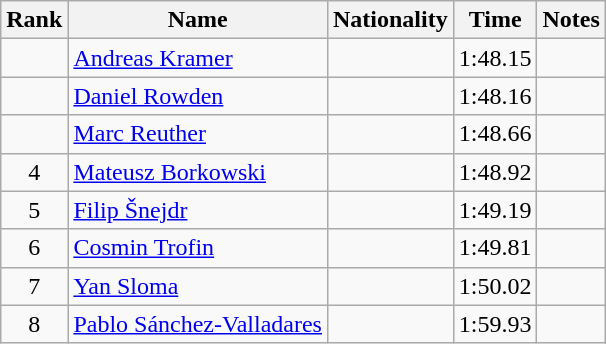<table class="wikitable sortable" style="text-align:center">
<tr>
<th>Rank</th>
<th>Name</th>
<th>Nationality</th>
<th>Time</th>
<th>Notes</th>
</tr>
<tr>
<td></td>
<td align=left><a href='#'>Andreas Kramer</a></td>
<td align=left></td>
<td>1:48.15</td>
<td></td>
</tr>
<tr>
<td></td>
<td align=left><a href='#'>Daniel Rowden</a></td>
<td align=left></td>
<td>1:48.16</td>
<td></td>
</tr>
<tr>
<td></td>
<td align=left><a href='#'>Marc Reuther</a></td>
<td align=left></td>
<td>1:48.66</td>
<td></td>
</tr>
<tr>
<td>4</td>
<td align=left><a href='#'>Mateusz Borkowski</a></td>
<td align=left></td>
<td>1:48.92</td>
<td></td>
</tr>
<tr>
<td>5</td>
<td align=left><a href='#'>Filip Šnejdr</a></td>
<td align=left></td>
<td>1:49.19</td>
<td></td>
</tr>
<tr>
<td>6</td>
<td align=left><a href='#'>Cosmin Trofin</a></td>
<td align=left></td>
<td>1:49.81</td>
<td></td>
</tr>
<tr>
<td>7</td>
<td align=left><a href='#'>Yan Sloma</a></td>
<td align=left></td>
<td>1:50.02</td>
<td></td>
</tr>
<tr>
<td>8</td>
<td align=left><a href='#'>Pablo Sánchez-Valladares</a></td>
<td align=left></td>
<td>1:59.93</td>
<td></td>
</tr>
</table>
